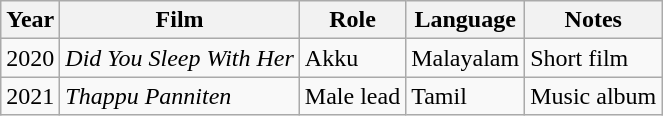<table class="wikitable">
<tr>
<th scope="col">Year</th>
<th scope="col">Film</th>
<th scope="col">Role</th>
<th scope="col">Language</th>
<th class="unsortable" scope="col">Notes</th>
</tr>
<tr>
<td rowspan="1">2020</td>
<td><em>Did You Sleep With Her</em></td>
<td>Akku</td>
<td>Malayalam</td>
<td>Short film</td>
</tr>
<tr>
<td>2021</td>
<td><em>Thappu Panniten</em></td>
<td>Male lead</td>
<td>Tamil</td>
<td>Music album</td>
</tr>
</table>
